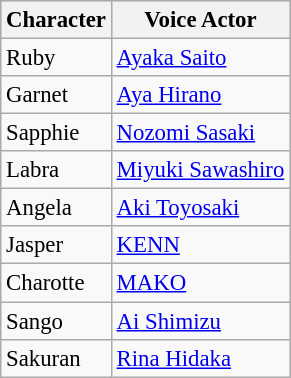<table class="wikitable" style="margin:0; font-size:95%;">
<tr style="background:#ccc; text-align:center;">
<th>Character</th>
<th>Voice Actor</th>
</tr>
<tr>
<td>Ruby</td>
<td><a href='#'>Ayaka Saito</a></td>
</tr>
<tr>
<td>Garnet</td>
<td><a href='#'>Aya Hirano</a></td>
</tr>
<tr>
<td>Sapphie</td>
<td><a href='#'>Nozomi Sasaki</a></td>
</tr>
<tr>
<td>Labra</td>
<td><a href='#'>Miyuki Sawashiro</a></td>
</tr>
<tr>
<td>Angela</td>
<td><a href='#'>Aki Toyosaki</a></td>
</tr>
<tr>
<td>Jasper</td>
<td><a href='#'>KENN</a></td>
</tr>
<tr>
<td>Charotte</td>
<td><a href='#'>MAKO</a></td>
</tr>
<tr>
<td>Sango</td>
<td><a href='#'>Ai Shimizu</a></td>
</tr>
<tr>
<td>Sakuran</td>
<td><a href='#'>Rina Hidaka</a></td>
</tr>
</table>
